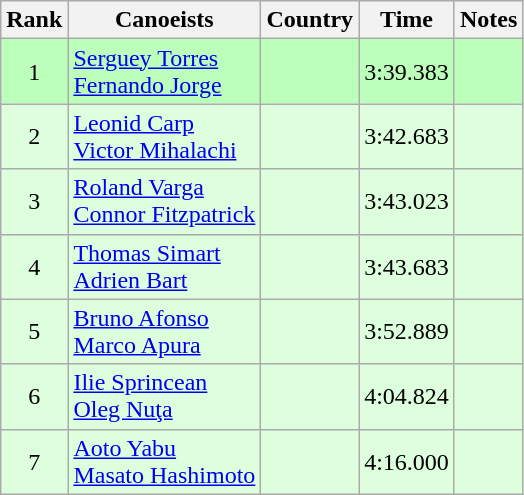<table class="wikitable" style="text-align:center">
<tr>
<th>Rank</th>
<th>Canoeists</th>
<th>Country</th>
<th>Time</th>
<th>Notes</th>
</tr>
<tr bgcolor=bbffbb>
<td>1</td>
<td align="left"><a href='#'>Serguey Torres</a><br><a href='#'>Fernando Jorge</a></td>
<td align="left"></td>
<td>3:39.383</td>
<td></td>
</tr>
<tr bgcolor=ddffdd>
<td>2</td>
<td align="left"><a href='#'>Leonid Carp</a><br><a href='#'>Victor Mihalachi</a></td>
<td align="left"></td>
<td>3:42.683</td>
<td></td>
</tr>
<tr bgcolor=ddffdd>
<td>3</td>
<td align="left"><a href='#'>Roland Varga</a><br><a href='#'>Connor Fitzpatrick</a></td>
<td align="left"></td>
<td>3:43.023</td>
<td></td>
</tr>
<tr bgcolor=ddffdd>
<td>4</td>
<td align="left"><a href='#'>Thomas Simart</a><br><a href='#'>Adrien Bart</a></td>
<td align="left"></td>
<td>3:43.683</td>
<td></td>
</tr>
<tr bgcolor=ddffdd>
<td>5</td>
<td align="left"><a href='#'>Bruno Afonso</a><br><a href='#'>Marco Apura</a></td>
<td align="left"></td>
<td>3:52.889</td>
<td></td>
</tr>
<tr bgcolor=ddffdd>
<td>6</td>
<td align="left"><a href='#'>Ilie Sprincean</a><br><a href='#'>Oleg Nuţa</a></td>
<td align="left"></td>
<td>4:04.824</td>
<td></td>
</tr>
<tr bgcolor=ddffdd>
<td>7</td>
<td align="left"><a href='#'>Aoto Yabu</a><br><a href='#'>Masato Hashimoto</a></td>
<td align="left"></td>
<td>4:16.000</td>
<td></td>
</tr>
</table>
